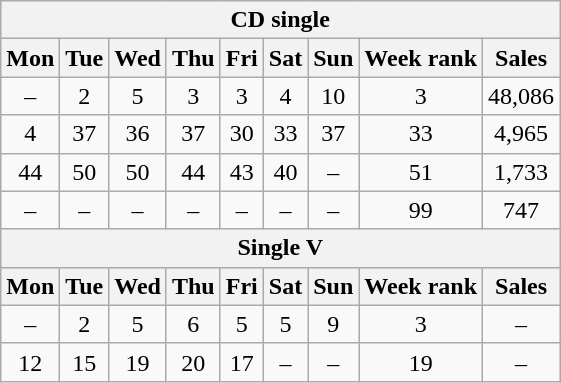<table class="wikitable" style="text-align:center" cellpadding="2">
<tr>
<th colspan="9">CD single</th>
</tr>
<tr>
<th>Mon</th>
<th>Tue</th>
<th>Wed</th>
<th>Thu</th>
<th>Fri</th>
<th>Sat</th>
<th>Sun</th>
<th>Week rank</th>
<th>Sales</th>
</tr>
<tr>
<td>–</td>
<td>2</td>
<td>5</td>
<td>3</td>
<td>3</td>
<td>4</td>
<td>10</td>
<td>3</td>
<td>48,086</td>
</tr>
<tr>
<td>4</td>
<td>37</td>
<td>36</td>
<td>37</td>
<td>30</td>
<td>33</td>
<td>37</td>
<td>33</td>
<td>4,965</td>
</tr>
<tr>
<td>44</td>
<td>50</td>
<td>50</td>
<td>44</td>
<td>43</td>
<td>40</td>
<td>–</td>
<td>51</td>
<td>1,733</td>
</tr>
<tr>
<td>–</td>
<td>–</td>
<td>–</td>
<td>–</td>
<td>–</td>
<td>–</td>
<td>–</td>
<td>99</td>
<td>747</td>
</tr>
<tr>
<th colspan="9">Single V</th>
</tr>
<tr>
<th>Mon</th>
<th>Tue</th>
<th>Wed</th>
<th>Thu</th>
<th>Fri</th>
<th>Sat</th>
<th>Sun</th>
<th>Week rank</th>
<th>Sales</th>
</tr>
<tr align="center">
<td>–</td>
<td>2</td>
<td>5</td>
<td>6</td>
<td>5</td>
<td>5</td>
<td>9</td>
<td>3</td>
<td>–</td>
</tr>
<tr>
<td>12</td>
<td>15</td>
<td>19</td>
<td>20</td>
<td>17</td>
<td>–</td>
<td>–</td>
<td>19</td>
<td>–</td>
</tr>
</table>
